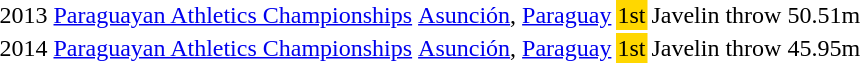<table>
<tr>
<td>2013</td>
<td><a href='#'>Paraguayan Athletics Championships</a></td>
<td><a href='#'>Asunción</a>, <a href='#'>Paraguay</a></td>
<td bgcolor="gold" align="center">1st</td>
<td>Javelin throw</td>
<td>50.51m</td>
</tr>
<tr>
<td>2014</td>
<td><a href='#'>Paraguayan Athletics Championships</a></td>
<td><a href='#'>Asunción</a>, <a href='#'>Paraguay</a></td>
<td bgcolor="gold" align="center">1st</td>
<td>Javelin throw</td>
<td>45.95m</td>
</tr>
</table>
